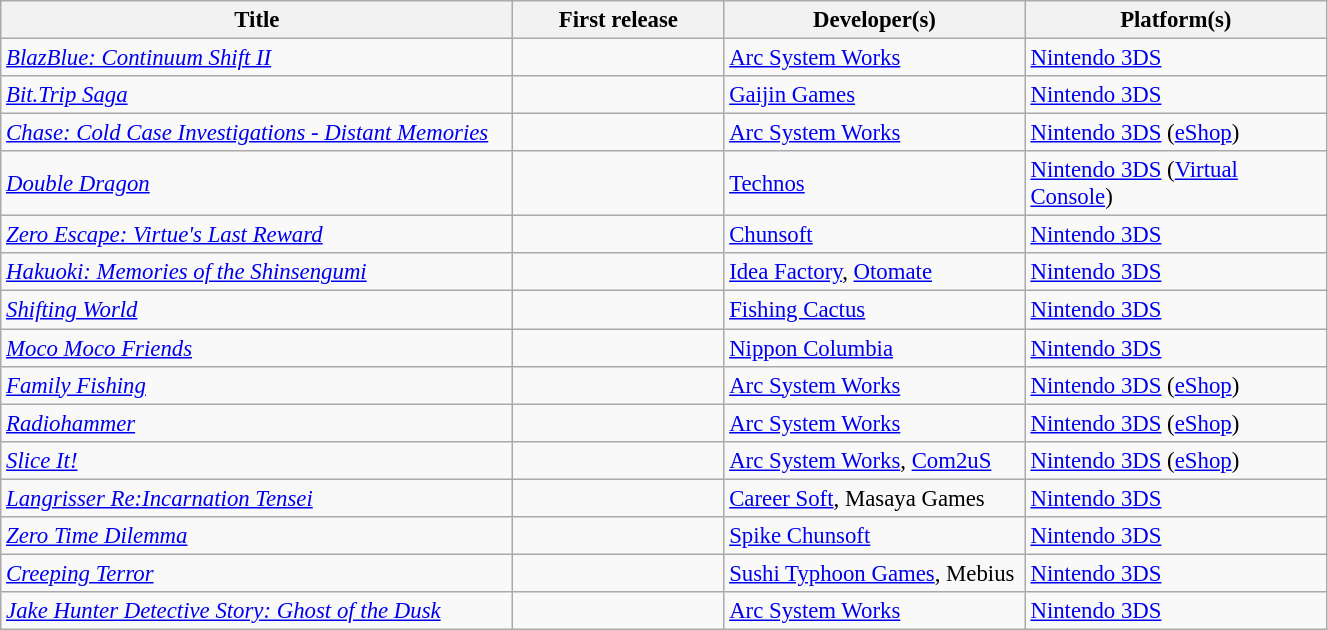<table class="wikitable sortable" style="text-align:left;width:70%;font-size:95%;">
<tr>
<th style="width:34%;">Title</th>
<th style="width:14%;">First release</th>
<th style="width:20%;">Developer(s)</th>
<th style="width:20%;">Platform(s)</th>
</tr>
<tr>
<td><em><a href='#'>BlazBlue: Continuum Shift II</a></em></td>
<td></td>
<td><a href='#'>Arc System Works</a></td>
<td><a href='#'>Nintendo 3DS</a></td>
</tr>
<tr>
<td><em><a href='#'>Bit.Trip Saga</a></em></td>
<td></td>
<td><a href='#'>Gaijin Games</a></td>
<td><a href='#'>Nintendo 3DS</a></td>
</tr>
<tr>
<td><em><a href='#'>Chase: Cold Case Investigations - Distant Memories</a></em></td>
<td></td>
<td><a href='#'>Arc System Works</a></td>
<td><a href='#'>Nintendo 3DS</a> (<a href='#'>eShop</a>)</td>
</tr>
<tr>
<td><em><a href='#'>Double Dragon</a></em></td>
<td></td>
<td><a href='#'>Technos</a></td>
<td><a href='#'>Nintendo 3DS</a> (<a href='#'>Virtual Console</a>)</td>
</tr>
<tr>
<td><em><a href='#'>Zero Escape: Virtue's Last Reward</a></em></td>
<td></td>
<td><a href='#'>Chunsoft</a></td>
<td><a href='#'>Nintendo 3DS</a></td>
</tr>
<tr>
<td><em><a href='#'>Hakuoki: Memories of the Shinsengumi</a></em></td>
<td></td>
<td><a href='#'>Idea Factory</a>, <a href='#'>Otomate</a></td>
<td><a href='#'>Nintendo 3DS</a></td>
</tr>
<tr>
<td><em><a href='#'>Shifting World</a></em></td>
<td></td>
<td><a href='#'>Fishing Cactus</a></td>
<td><a href='#'>Nintendo 3DS</a></td>
</tr>
<tr>
<td><em><a href='#'>Moco Moco Friends</a></em></td>
<td></td>
<td><a href='#'>Nippon Columbia</a></td>
<td><a href='#'>Nintendo 3DS</a></td>
</tr>
<tr>
<td><em><a href='#'>Family Fishing</a></em></td>
<td></td>
<td><a href='#'>Arc System Works</a></td>
<td><a href='#'>Nintendo 3DS</a> (<a href='#'>eShop</a>)</td>
</tr>
<tr>
<td><em><a href='#'>Radiohammer</a></em></td>
<td></td>
<td><a href='#'>Arc System Works</a></td>
<td><a href='#'>Nintendo 3DS</a> (<a href='#'>eShop</a>)</td>
</tr>
<tr>
<td><em><a href='#'>Slice It!</a></em></td>
<td></td>
<td><a href='#'>Arc System Works</a>, <a href='#'>Com2uS</a></td>
<td><a href='#'>Nintendo 3DS</a> (<a href='#'>eShop</a>)</td>
</tr>
<tr>
<td><em><a href='#'>Langrisser Re:Incarnation Tensei</a></em></td>
<td></td>
<td><a href='#'>Career Soft</a>, Masaya Games</td>
<td><a href='#'>Nintendo 3DS</a></td>
</tr>
<tr>
<td><em><a href='#'>Zero Time Dilemma</a></em></td>
<td></td>
<td><a href='#'>Spike Chunsoft</a></td>
<td><a href='#'>Nintendo 3DS</a></td>
</tr>
<tr>
<td><em><a href='#'>Creeping Terror</a></em></td>
<td></td>
<td><a href='#'>Sushi Typhoon Games</a>, Mebius</td>
<td><a href='#'>Nintendo 3DS</a></td>
</tr>
<tr>
<td><em><a href='#'>Jake Hunter Detective Story: Ghost of the Dusk</a></em></td>
<td></td>
<td><a href='#'>Arc System Works</a></td>
<td><a href='#'>Nintendo 3DS</a></td>
</tr>
</table>
